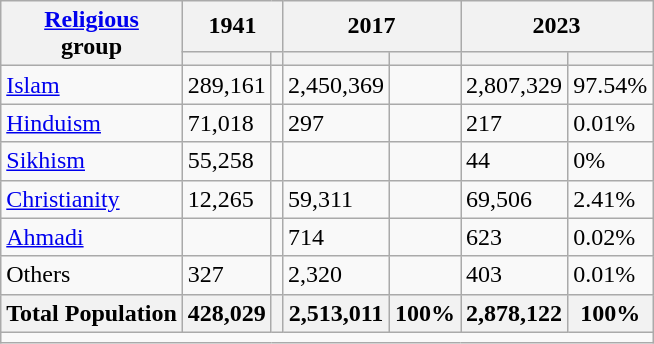<table class="wikitable sortable">
<tr>
<th rowspan="2"><a href='#'>Religious</a><br>group</th>
<th colspan="2">1941</th>
<th colspan="2">2017</th>
<th colspan="2">2023</th>
</tr>
<tr>
<th><a href='#'></a></th>
<th></th>
<th></th>
<th></th>
<th></th>
<th></th>
</tr>
<tr>
<td><a href='#'>Islam</a> </td>
<td>289,161</td>
<td></td>
<td>2,450,369</td>
<td></td>
<td>2,807,329</td>
<td>97.54%</td>
</tr>
<tr>
<td><a href='#'>Hinduism</a> </td>
<td>71,018</td>
<td></td>
<td>297</td>
<td></td>
<td>217</td>
<td>0.01%</td>
</tr>
<tr>
<td><a href='#'>Sikhism</a> </td>
<td>55,258</td>
<td></td>
<td></td>
<td></td>
<td>44</td>
<td>0%</td>
</tr>
<tr>
<td><a href='#'>Christianity</a> </td>
<td>12,265</td>
<td></td>
<td>59,311</td>
<td></td>
<td>69,506</td>
<td>2.41%</td>
</tr>
<tr>
<td><a href='#'>Ahmadi</a></td>
<td></td>
<td></td>
<td>714</td>
<td></td>
<td>623</td>
<td>0.02%</td>
</tr>
<tr>
<td>Others</td>
<td>327</td>
<td></td>
<td>2,320</td>
<td></td>
<td>403</td>
<td>0.01%</td>
</tr>
<tr>
<th>Total Population</th>
<th>428,029</th>
<th></th>
<th>2,513,011</th>
<th>100%</th>
<th>2,878,122</th>
<th>100%</th>
</tr>
<tr class="sortbottom">
<td colspan="7"></td>
</tr>
</table>
